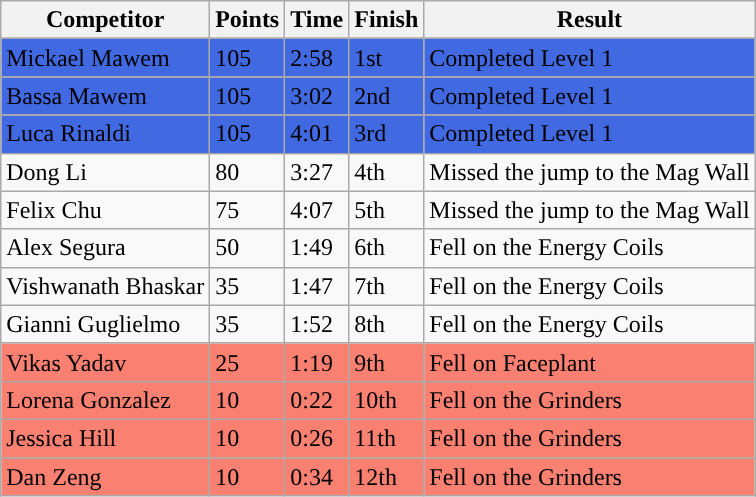<table class="wikitable sortable">
<tr>
<th nowrap="nowrap">Competitor</th>
<th>Points</th>
<th>Time</th>
<th>Finish</th>
<th>Result</th>
</tr>
<tr>
</tr>
<tr style="background:royalblue;">
<td> Mickael Mawem</td>
<td>105</td>
<td>2:58</td>
<td>1st</td>
<td>Completed Level 1</td>
</tr>
<tr>
</tr>
<tr style="background:royalblue;">
<td> Bassa Mawem</td>
<td>105</td>
<td>3:02</td>
<td>2nd</td>
<td>Completed Level 1</td>
</tr>
<tr>
</tr>
<tr style="background:royalblue;">
<td> Luca Rinaldi</td>
<td>105</td>
<td>4:01</td>
<td>3rd</td>
<td>Completed Level 1</td>
</tr>
<tr>
<td> Dong Li</td>
<td>80</td>
<td>3:27</td>
<td>4th</td>
<td>Missed the jump to the Mag Wall</td>
</tr>
<tr>
<td> Felix Chu</td>
<td>75</td>
<td>4:07</td>
<td>5th</td>
<td>Missed the jump to the Mag Wall</td>
</tr>
<tr>
<td> Alex Segura</td>
<td>50</td>
<td>1:49</td>
<td>6th</td>
<td>Fell on the Energy Coils</td>
</tr>
<tr>
<td> Vishwanath Bhaskar</td>
<td>35</td>
<td>1:47</td>
<td>7th</td>
<td>Fell on the Energy Coils</td>
</tr>
<tr>
<td> Gianni Guglielmo</td>
<td>35</td>
<td>1:52</td>
<td>8th</td>
<td>Fell on the Energy Coils</td>
</tr>
<tr style="background-color:#fa8072">
<td> Vikas Yadav</td>
<td>25</td>
<td>1:19</td>
<td>9th</td>
<td>Fell on Faceplant</td>
</tr>
<tr style="background-color:#fa8072">
<td> Lorena Gonzalez</td>
<td>10</td>
<td>0:22</td>
<td>10th</td>
<td>Fell on the Grinders</td>
</tr>
<tr style="background-color:#fa8072">
<td> Jessica Hill</td>
<td>10</td>
<td>0:26</td>
<td>11th</td>
<td>Fell on the Grinders</td>
</tr>
<tr style="background-color:#fa8072">
<td> Dan Zeng</td>
<td>10</td>
<td>0:34</td>
<td>12th</td>
<td>Fell on the Grinders</td>
</tr>
</table>
